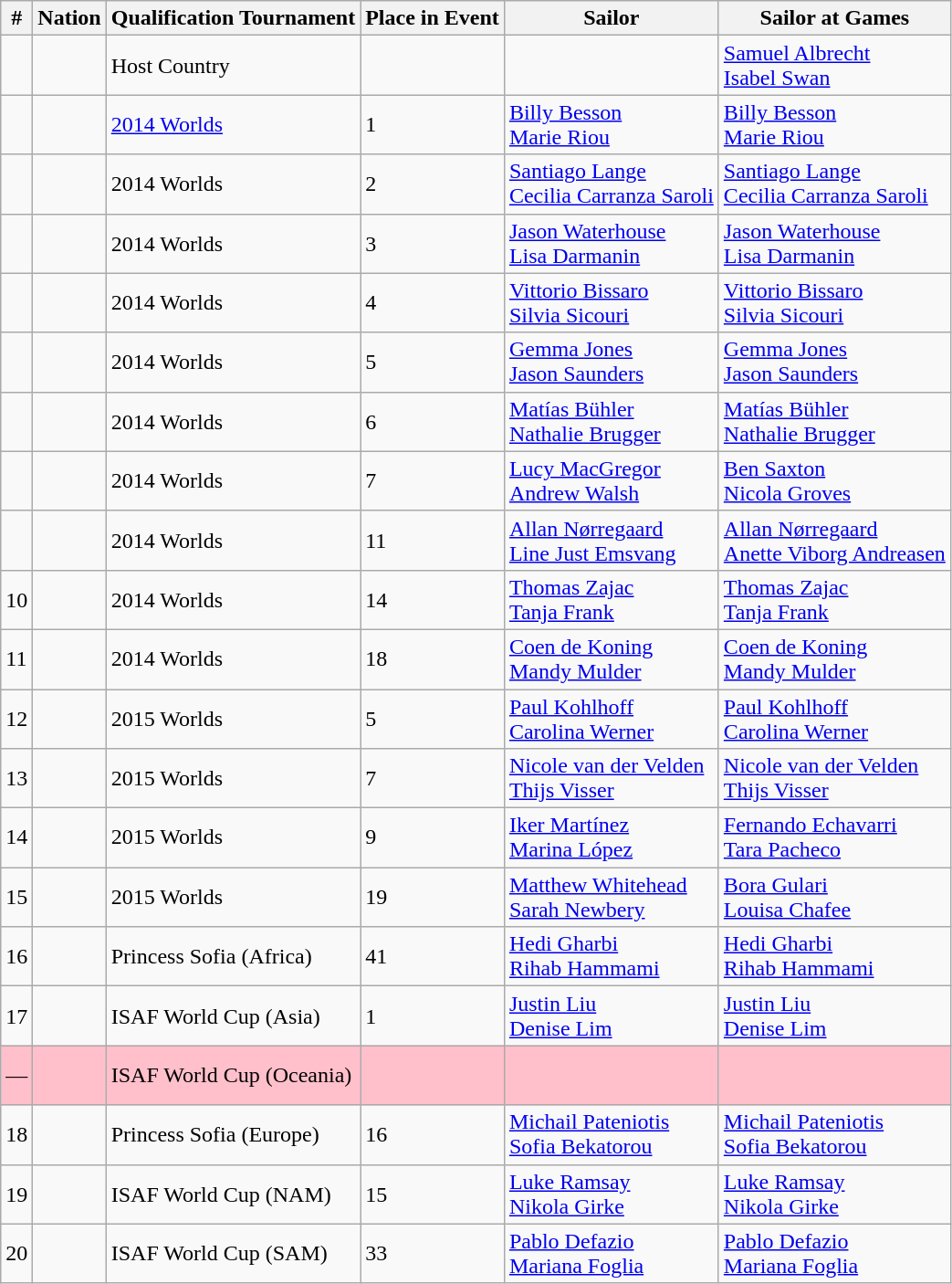<table class="sortable wikitable">
<tr>
<th>#</th>
<th>Nation</th>
<th>Qualification Tournament</th>
<th>Place in Event</th>
<th>Sailor</th>
<th>Sailor at Games</th>
</tr>
<tr>
<td></td>
<td></td>
<td>Host Country</td>
<td></td>
<td></td>
<td><a href='#'>Samuel Albrecht</a><br><a href='#'>Isabel Swan</a></td>
</tr>
<tr>
<td></td>
<td></td>
<td><a href='#'>2014 Worlds</a></td>
<td>1</td>
<td><a href='#'>Billy Besson</a><br><a href='#'>Marie Riou</a></td>
<td><a href='#'>Billy Besson</a><br><a href='#'>Marie Riou</a></td>
</tr>
<tr>
<td></td>
<td></td>
<td>2014 Worlds</td>
<td>2</td>
<td><a href='#'>Santiago Lange</a><br><a href='#'>Cecilia Carranza Saroli</a></td>
<td><a href='#'>Santiago Lange</a><br><a href='#'>Cecilia Carranza Saroli</a></td>
</tr>
<tr>
<td></td>
<td></td>
<td>2014 Worlds</td>
<td>3</td>
<td><a href='#'>Jason Waterhouse</a><br><a href='#'>Lisa Darmanin</a></td>
<td><a href='#'>Jason Waterhouse</a><br><a href='#'>Lisa Darmanin</a></td>
</tr>
<tr>
<td></td>
<td></td>
<td>2014 Worlds</td>
<td>4</td>
<td><a href='#'>Vittorio Bissaro</a><br><a href='#'>Silvia Sicouri</a></td>
<td><a href='#'>Vittorio Bissaro</a><br><a href='#'>Silvia Sicouri</a></td>
</tr>
<tr>
<td></td>
<td></td>
<td>2014 Worlds</td>
<td>5</td>
<td><a href='#'>Gemma Jones</a><br><a href='#'>Jason Saunders</a></td>
<td><a href='#'>Gemma Jones</a><br><a href='#'>Jason Saunders</a></td>
</tr>
<tr>
<td></td>
<td></td>
<td>2014 Worlds</td>
<td>6</td>
<td><a href='#'>Matías Bühler</a><br><a href='#'>Nathalie Brugger</a></td>
<td><a href='#'>Matías Bühler</a><br><a href='#'>Nathalie Brugger</a></td>
</tr>
<tr>
<td></td>
<td></td>
<td>2014 Worlds</td>
<td>7</td>
<td><a href='#'>Lucy MacGregor</a><br><a href='#'>Andrew Walsh</a></td>
<td><a href='#'>Ben Saxton</a><br><a href='#'>Nicola Groves</a></td>
</tr>
<tr>
<td></td>
<td></td>
<td>2014 Worlds</td>
<td>11</td>
<td><a href='#'>Allan Nørregaard</a><br><a href='#'>Line Just Emsvang</a></td>
<td><a href='#'>Allan Nørregaard</a><br><a href='#'>Anette Viborg Andreasen</a></td>
</tr>
<tr>
<td>10</td>
<td></td>
<td>2014 Worlds</td>
<td>14</td>
<td><a href='#'>Thomas Zajac</a><br><a href='#'>Tanja Frank</a></td>
<td><a href='#'>Thomas Zajac</a><br><a href='#'>Tanja Frank</a></td>
</tr>
<tr>
<td>11</td>
<td></td>
<td>2014 Worlds</td>
<td>18</td>
<td><a href='#'>Coen de Koning</a><br><a href='#'>Mandy Mulder</a></td>
<td><a href='#'>Coen de Koning</a><br><a href='#'>Mandy Mulder</a></td>
</tr>
<tr>
<td>12</td>
<td></td>
<td>2015 Worlds</td>
<td>5</td>
<td><a href='#'>Paul Kohlhoff</a><br><a href='#'>Carolina Werner</a></td>
<td><a href='#'>Paul Kohlhoff</a><br><a href='#'>Carolina Werner</a></td>
</tr>
<tr>
<td>13</td>
<td></td>
<td>2015 Worlds</td>
<td>7</td>
<td><a href='#'>Nicole van der Velden</a><br><a href='#'>Thijs Visser</a></td>
<td><a href='#'>Nicole van der Velden</a><br><a href='#'>Thijs Visser</a></td>
</tr>
<tr>
<td>14</td>
<td></td>
<td>2015 Worlds</td>
<td>9</td>
<td><a href='#'>Iker Martínez</a><br><a href='#'>Marina López</a></td>
<td><a href='#'>Fernando Echavarri</a><br><a href='#'>Tara Pacheco</a></td>
</tr>
<tr>
<td>15</td>
<td></td>
<td>2015 Worlds</td>
<td>19</td>
<td><a href='#'>Matthew Whitehead</a><br><a href='#'>Sarah Newbery</a></td>
<td><a href='#'>Bora Gulari</a><br><a href='#'>Louisa Chafee</a></td>
</tr>
<tr>
<td>16</td>
<td></td>
<td>Princess Sofia (Africa)</td>
<td>41</td>
<td><a href='#'>Hedi Gharbi</a><br><a href='#'>Rihab Hammami</a></td>
<td><a href='#'>Hedi Gharbi</a><br><a href='#'>Rihab Hammami</a></td>
</tr>
<tr>
<td>17</td>
<td></td>
<td>ISAF World Cup (Asia)</td>
<td>1</td>
<td><a href='#'>Justin Liu</a><br><a href='#'>Denise Lim</a></td>
<td><a href='#'>Justin Liu</a><br><a href='#'>Denise Lim</a></td>
</tr>
<tr style="background:pink;">
<td>—</td>
<td></td>
<td>ISAF World Cup (Oceania)</td>
<td></td>
<td> <br> </td>
<td> <br> </td>
</tr>
<tr>
<td>18</td>
<td></td>
<td>Princess Sofia (Europe)</td>
<td>16</td>
<td><a href='#'>Michail Pateniotis</a><br><a href='#'>Sofia Bekatorou</a></td>
<td><a href='#'>Michail Pateniotis</a><br><a href='#'>Sofia Bekatorou</a></td>
</tr>
<tr>
<td>19</td>
<td></td>
<td>ISAF World Cup (NAM)</td>
<td>15</td>
<td><a href='#'>Luke Ramsay</a><br><a href='#'>Nikola Girke</a></td>
<td><a href='#'>Luke Ramsay</a><br><a href='#'>Nikola Girke</a></td>
</tr>
<tr>
<td>20</td>
<td></td>
<td>ISAF World Cup (SAM)</td>
<td>33</td>
<td><a href='#'>Pablo Defazio</a><br><a href='#'>Mariana Foglia</a></td>
<td><a href='#'>Pablo Defazio</a><br><a href='#'>Mariana Foglia</a></td>
</tr>
</table>
